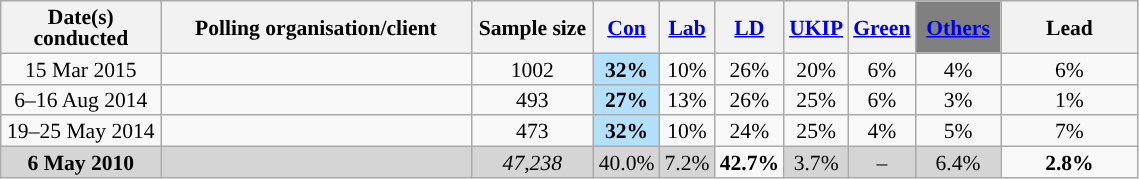<table class="wikitable sortable" style="text-align:center;font-size:90%;line-height:14px">
<tr>
<th ! style="width:100px;">Date(s)<br>conducted</th>
<th style="width:200px;">Polling organisation/client</th>
<th class="unsortable" style="width:75px;">Sample size</th>
<th class="unsortable" style="background:"><a href='#'><span>Con</span></a></th>
<th class="unsortable" style="background:"><a href='#'><span>Lab</span></a></th>
<th class="unsortable" style="background:"><a href='#'><span>LD</span></a></th>
<th class="unsortable" style="background:"><a href='#'><span>UKIP</span></a></th>
<th class="unsortable" style="background:"><a href='#'><span>Green</span></a></th>
<th class="unsortable" style="background:gray; width:50px;"><a href='#'><span>Others</span></a></th>
<th class="unsortable" style="width:85px;">Lead</th>
</tr>
<tr>
<td>15 Mar 2015</td>
<td> </td>
<td>1002</td>
<td style="background:#B3E0FF"><strong>32%</strong></td>
<td>10%</td>
<td>26%</td>
<td>20%</td>
<td>6%</td>
<td>4%</td>
<td style="background:">6%</td>
</tr>
<tr>
<td>6–16 Aug 2014</td>
<td> </td>
<td>493</td>
<td style="background:#B3E0FF"><strong>27%</strong></td>
<td>13%</td>
<td>26%</td>
<td>25%</td>
<td>6%</td>
<td>3%</td>
<td style="background:">1%</td>
</tr>
<tr>
<td>19–25 May 2014</td>
<td> </td>
<td>473</td>
<td style="background:#B3E0FF"><strong>32%</strong></td>
<td>10%</td>
<td>24%</td>
<td>25%</td>
<td>4%</td>
<td>5%</td>
<td style="background:">7%</td>
</tr>
<tr>
<td style="background:#D5D5D5"><strong>6 May 2010 </strong></td>
<td style="background:#D5D5D5"></td>
<td style="background:#D5D5D5"><em>47,238</em></td>
<td style="background:#D5D5D5">40.0%</td>
<td style="background:#D5D5D5">7.2%</td>
<td style="background:"><strong>42.7%</strong></td>
<td style="background:#D5D5D5">3.7%</td>
<td style="background:#D5D5D5">–</td>
<td style="background:#D5D5D5">6.4%</td>
<td style="background:"><strong>2.8% </strong></td>
</tr>
</table>
